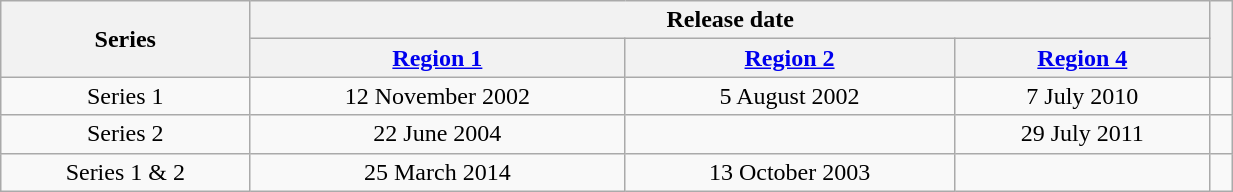<table class="wikitable" style="width:65%; text-align:center;">
<tr>
<th rowspan="2">Series</th>
<th colspan="3">Release date</th>
<th rowspan="2"></th>
</tr>
<tr>
<th><a href='#'>Region 1</a></th>
<th><a href='#'>Region 2</a></th>
<th><a href='#'>Region 4</a></th>
</tr>
<tr>
<td>Series 1</td>
<td>12 November 2002</td>
<td>5 August 2002</td>
<td>7 July 2010</td>
<td></td>
</tr>
<tr>
<td>Series 2</td>
<td>22 June 2004</td>
<td></td>
<td>29 July 2011</td>
<td></td>
</tr>
<tr>
<td>Series 1 & 2</td>
<td>25 March 2014</td>
<td>13 October 2003</td>
<td></td>
<td></td>
</tr>
</table>
